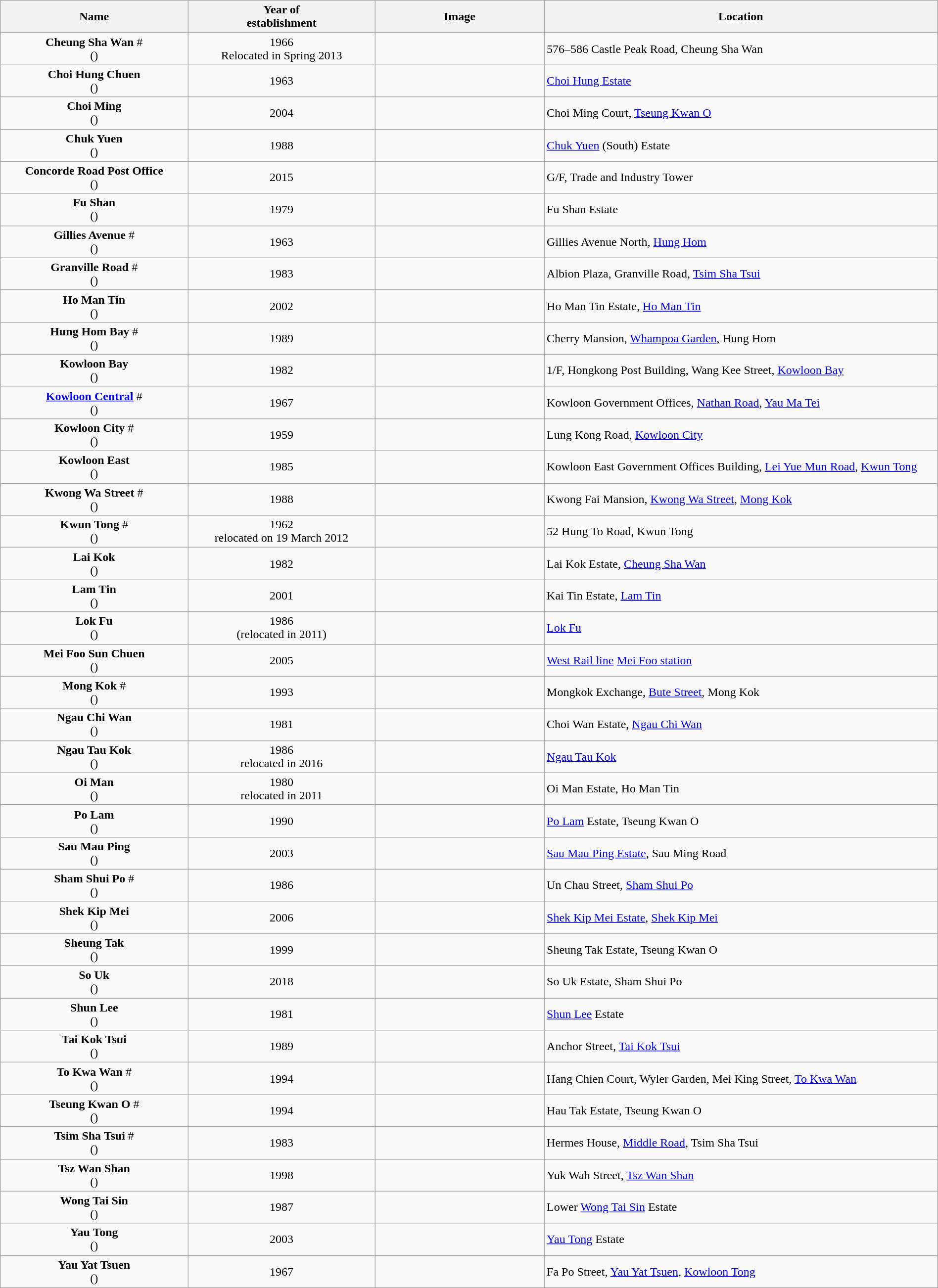<table class="wikitable" width="100%">
<tr>
<th width="20%">Name</th>
<th width="20%">Year of<br>establishment</th>
<th width="18%">Image</th>
<th width="42%">Location</th>
</tr>
<tr>
<td align="center"><strong>Cheung Sha Wan</strong> #<br>()</td>
<td align="center">1966<br>Relocated in Spring 2013</td>
<td align="center"></td>
<td>576–586 Castle Peak Road, Cheung Sha Wan</td>
</tr>
<tr>
<td align="center"><strong>Choi Hung Chuen</strong><br>()</td>
<td align="center">1963</td>
<td align="center"></td>
<td><a href='#'>Choi Hung Estate</a></td>
</tr>
<tr>
<td align="center"><strong>Choi Ming</strong><br>()</td>
<td align="center">2004</td>
<td align="center"></td>
<td>Choi Ming Court, <a href='#'>Tseung Kwan O</a></td>
</tr>
<tr>
<td align="center"><strong>Chuk Yuen</strong><br>()</td>
<td align="center">1988</td>
<td align="center"></td>
<td><a href='#'>Chuk Yuen</a> (South) Estate</td>
</tr>
<tr>
<td align="center"><strong>Concorde Road Post Office</strong><br>()</td>
<td align="center">2015</td>
<td align="center"></td>
<td>G/F, Trade and Industry Tower</td>
</tr>
<tr>
<td align="center"><strong>Fu Shan</strong><br>()</td>
<td align="center">1979</td>
<td align="center"></td>
<td>Fu Shan Estate</td>
</tr>
<tr>
<td align="center"><strong>Gillies Avenue</strong> #<br>()</td>
<td align="center">1963</td>
<td align="center"></td>
<td>Gillies Avenue North, <a href='#'>Hung Hom</a></td>
</tr>
<tr>
<td align="center"><strong>Granville Road</strong> #<br>()</td>
<td align="center">1983</td>
<td align="center"></td>
<td>Albion Plaza, Granville Road, <a href='#'>Tsim Sha Tsui</a></td>
</tr>
<tr>
<td align="center"><strong>Ho Man Tin</strong><br>()</td>
<td align="center">2002</td>
<td align="center"></td>
<td>Ho Man Tin Estate, <a href='#'>Ho Man Tin</a></td>
</tr>
<tr>
<td align="center"><strong>Hung Hom Bay</strong> #<br>()</td>
<td align="center">1989</td>
<td align="center"></td>
<td>Cherry Mansion, <a href='#'>Whampoa Garden</a>, Hung Hom</td>
</tr>
<tr>
<td align="center"><strong>Kowloon Bay</strong><br>()</td>
<td align="center">1982</td>
<td align="center"></td>
<td>1/F, Hongkong Post Building, Wang Kee Street, <a href='#'>Kowloon Bay</a></td>
</tr>
<tr>
<td align="center"><strong><a href='#'>Kowloon Central</a></strong> #<br>()</td>
<td align="center">1967</td>
<td align="center"></td>
<td>Kowloon Government Offices, <a href='#'>Nathan Road</a>, <a href='#'>Yau Ma Tei</a></td>
</tr>
<tr>
<td align="center"><strong>Kowloon City</strong> #<br>()</td>
<td align="center">1959</td>
<td align="center"></td>
<td>Lung Kong Road, <a href='#'>Kowloon City</a></td>
</tr>
<tr>
<td align="center"><strong>Kowloon East</strong><br>()</td>
<td align="center">1985</td>
<td align="center"></td>
<td>Kowloon East Government Offices Building, <a href='#'>Lei Yue Mun Road</a>, <a href='#'>Kwun Tong</a></td>
</tr>
<tr>
<td align="center"><strong>Kwong Wa Street</strong> #<br>()</td>
<td align="center">1988</td>
<td align="center"></td>
<td>Kwong Fai Mansion, <a href='#'>Kwong Wa Street</a>, <a href='#'>Mong Kok</a></td>
</tr>
<tr>
<td align="center"><strong>Kwun Tong</strong> #<br>()</td>
<td align="center">1962<br>relocated on 19 March 2012</td>
<td align="center"></td>
<td>52 Hung To Road, Kwun Tong</td>
</tr>
<tr>
<td align="center"><strong>Lai Kok</strong><br>()</td>
<td align="center">1982</td>
<td align="center"></td>
<td>Lai Kok Estate, <a href='#'>Cheung Sha Wan</a></td>
</tr>
<tr>
<td align="center"><strong>Lam Tin</strong><br>()</td>
<td align="center">2001</td>
<td align="center"></td>
<td>Kai Tin Estate, <a href='#'>Lam Tin</a></td>
</tr>
<tr>
<td align="center"><strong>Lok Fu</strong><br>()</td>
<td align="center">1986<br>(relocated in 2011)</td>
<td align="center"></td>
<td><a href='#'>Lok Fu</a></td>
</tr>
<tr>
<td align="center"><strong>Mei Foo Sun Chuen</strong><br>()</td>
<td align="center">2005</td>
<td align="center"></td>
<td><a href='#'>West Rail line</a> <a href='#'>Mei Foo station</a></td>
</tr>
<tr>
<td align="center"><strong>Mong Kok</strong> #<br>()</td>
<td align="center">1993</td>
<td align="center"></td>
<td>Mongkok Exchange, <a href='#'>Bute Street</a>, Mong Kok</td>
</tr>
<tr>
<td align="center"><strong>Ngau Chi Wan</strong><br>()</td>
<td align="center">1981</td>
<td align="center"></td>
<td>Choi Wan Estate, <a href='#'>Ngau Chi Wan</a></td>
</tr>
<tr>
<td align="center"><strong>Ngau Tau Kok</strong><br>()</td>
<td align="center">1986<br>relocated in 2016</td>
<td align="center"></td>
<td><a href='#'>Ngau Tau Kok</a></td>
</tr>
<tr>
<td align="center"><strong>Oi Man</strong><br>()</td>
<td align="center">1980<br>relocated in 2011</td>
<td align="center"></td>
<td>Oi Man Estate, Ho Man Tin</td>
</tr>
<tr>
<td align="center"><strong>Po Lam</strong><br>()</td>
<td align="center">1990</td>
<td align="center"></td>
<td><a href='#'>Po Lam</a> Estate, Tseung Kwan O</td>
</tr>
<tr>
<td align="center"><strong>Sau Mau Ping</strong><br>()</td>
<td align="center">2003</td>
<td align="center"></td>
<td><a href='#'>Sau Mau Ping Estate</a>, Sau Ming Road</td>
</tr>
<tr>
<td align="center"><strong>Sham Shui Po</strong> #<br>()</td>
<td align="center">1986</td>
<td align="center"></td>
<td>Un Chau Street, <a href='#'>Sham Shui Po</a></td>
</tr>
<tr>
<td align="center"><strong>Shek Kip Mei</strong><br>()</td>
<td align="center">2006</td>
<td align="center"></td>
<td><a href='#'>Shek Kip Mei Estate</a>, <a href='#'>Shek Kip Mei</a></td>
</tr>
<tr>
<td align="center"><strong>Sheung Tak</strong><br>()</td>
<td align="center">1999</td>
<td align="center"></td>
<td>Sheung Tak Estate, Tseung Kwan O</td>
</tr>
<tr>
<td align="center"><strong>So Uk</strong><br>()</td>
<td align="center">2018</td>
<td align="center"></td>
<td>So Uk Estate, Sham Shui Po</td>
</tr>
<tr>
<td align="center"><strong>Shun Lee</strong><br>()</td>
<td align="center">1981</td>
<td align="center"></td>
<td><a href='#'>Shun Lee</a> Estate</td>
</tr>
<tr>
<td align="center"><strong>Tai Kok Tsui</strong><br>()</td>
<td align="center">1989</td>
<td align="center"></td>
<td>Anchor Street, <a href='#'>Tai Kok Tsui</a></td>
</tr>
<tr>
<td align="center"><strong>To Kwa Wan</strong> #<br>()</td>
<td align="center">1994</td>
<td align="center"></td>
<td>Hang Chien Court, Wyler Garden, Mei King Street, <a href='#'>To Kwa Wan</a></td>
</tr>
<tr>
<td align="center"><strong>Tseung Kwan O</strong> #<br>()</td>
<td align="center">1994</td>
<td align="center"></td>
<td>Hau Tak Estate, Tseung Kwan O</td>
</tr>
<tr>
<td align="center"><strong>Tsim Sha Tsui</strong> #<br>()</td>
<td align="center">1983</td>
<td align="center"></td>
<td>Hermes House, <a href='#'>Middle Road</a>, Tsim Sha Tsui</td>
</tr>
<tr>
<td align="center"><strong>Tsz Wan Shan</strong><br>()</td>
<td align="center">1998</td>
<td align="center"></td>
<td>Yuk Wah Street, <a href='#'>Tsz Wan Shan</a></td>
</tr>
<tr>
<td align="center"><strong>Wong Tai Sin</strong><br>()</td>
<td align="center">1987</td>
<td align="center"></td>
<td>Lower <a href='#'>Wong Tai Sin</a> Estate</td>
</tr>
<tr>
<td align="center"><strong>Yau Tong</strong><br>()</td>
<td align="center">2003</td>
<td align="center"></td>
<td><a href='#'>Yau Tong</a> Estate</td>
</tr>
<tr>
<td align="center"><strong>Yau Yat Tsuen</strong><br>()</td>
<td align="center">1967</td>
<td align="center"></td>
<td>Fa Po Street, <a href='#'>Yau Yat Tsuen</a>, <a href='#'>Kowloon Tong</a></td>
</tr>
</table>
